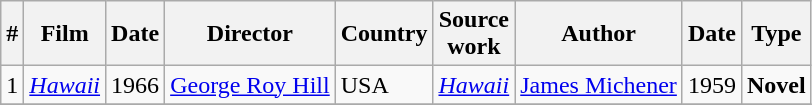<table class="wikitable">
<tr>
<th>#</th>
<th>Film</th>
<th>Date</th>
<th>Director</th>
<th>Country</th>
<th>Source<br>work</th>
<th>Author</th>
<th>Date</th>
<th>Type</th>
</tr>
<tr>
<td>1</td>
<td><em><a href='#'>Hawaii</a></em></td>
<td>1966</td>
<td><a href='#'>George Roy Hill</a></td>
<td>USA</td>
<td><em><a href='#'>Hawaii</a></em></td>
<td><a href='#'>James Michener</a></td>
<td>1959</td>
<td><strong>Novel</strong></td>
</tr>
<tr>
</tr>
</table>
